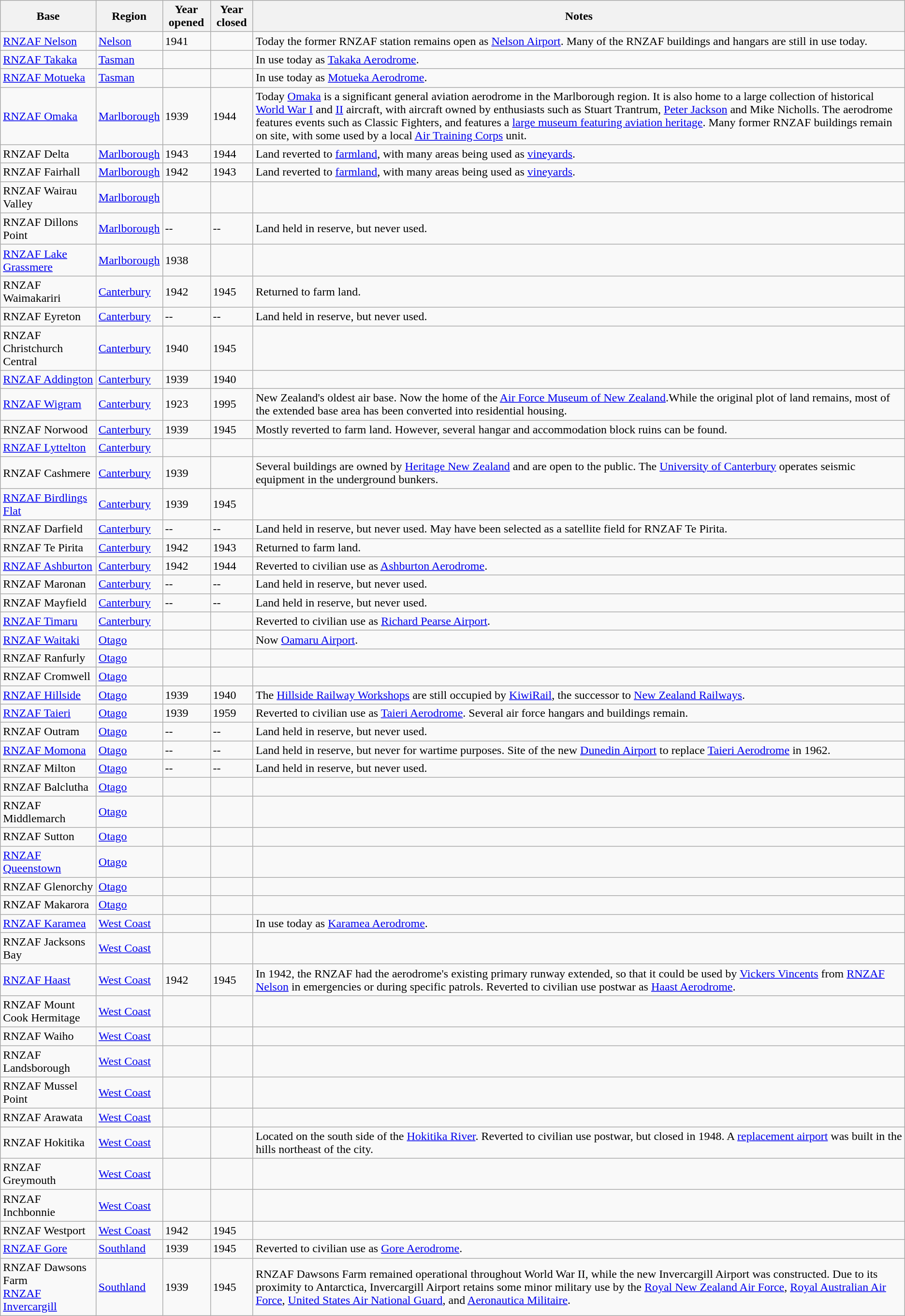<table class="wikitable">
<tr>
<th>Base</th>
<th>Region</th>
<th>Year opened</th>
<th>Year closed</th>
<th>Notes</th>
</tr>
<tr>
<td><a href='#'>RNZAF Nelson</a></td>
<td><a href='#'>Nelson</a></td>
<td>1941</td>
<td></td>
<td>Today the former RNZAF station remains open as <a href='#'>Nelson Airport</a>. Many of the RNZAF buildings and hangars are still in use today.</td>
</tr>
<tr>
<td><a href='#'>RNZAF Takaka</a></td>
<td><a href='#'>Tasman</a></td>
<td></td>
<td></td>
<td>In use today as <a href='#'>Takaka Aerodrome</a>.</td>
</tr>
<tr>
<td><a href='#'>RNZAF Motueka</a></td>
<td><a href='#'>Tasman</a></td>
<td></td>
<td></td>
<td>In use today as <a href='#'>Motueka Aerodrome</a>.</td>
</tr>
<tr>
<td><a href='#'>RNZAF Omaka</a></td>
<td><a href='#'>Marlborough</a></td>
<td>1939</td>
<td>1944</td>
<td>Today <a href='#'>Omaka</a> is a significant general aviation aerodrome in the Marlborough region. It is also home to a large collection of historical <a href='#'>World War I</a> and <a href='#'>II</a> aircraft, with aircraft owned by enthusiasts such as Stuart Trantrum, <a href='#'>Peter Jackson</a> and Mike Nicholls. The aerodrome features events such as Classic Fighters, and features a <a href='#'>large museum featuring aviation heritage</a>. Many former RNZAF buildings remain on site, with some used by a local <a href='#'>Air Training Corps</a> unit.</td>
</tr>
<tr>
<td>RNZAF Delta</td>
<td><a href='#'>Marlborough</a></td>
<td>1943</td>
<td>1944</td>
<td>Land reverted to <a href='#'>farmland</a>, with many areas being used as <a href='#'>vineyards</a>.</td>
</tr>
<tr>
<td>RNZAF Fairhall</td>
<td><a href='#'>Marlborough</a></td>
<td>1942</td>
<td>1943</td>
<td>Land reverted to <a href='#'>farmland</a>, with many areas being used as <a href='#'>vineyards</a>.</td>
</tr>
<tr>
<td>RNZAF Wairau Valley</td>
<td><a href='#'>Marlborough</a></td>
<td></td>
<td></td>
<td></td>
</tr>
<tr>
<td>RNZAF Dillons Point</td>
<td><a href='#'>Marlborough</a></td>
<td>--</td>
<td>--</td>
<td>Land held in reserve, but never used.</td>
</tr>
<tr>
<td><a href='#'>RNZAF Lake Grassmere</a></td>
<td><a href='#'>Marlborough</a></td>
<td>1938</td>
<td></td>
<td></td>
</tr>
<tr>
<td>RNZAF Waimakariri</td>
<td><a href='#'>Canterbury</a></td>
<td>1942</td>
<td>1945</td>
<td>Returned to farm land.</td>
</tr>
<tr>
<td>RNZAF Eyreton</td>
<td><a href='#'>Canterbury</a></td>
<td>--</td>
<td>--</td>
<td>Land held in reserve, but never used.</td>
</tr>
<tr>
<td>RNZAF Christchurch Central</td>
<td><a href='#'>Canterbury</a></td>
<td>1940</td>
<td>1945</td>
<td></td>
</tr>
<tr>
<td><a href='#'>RNZAF Addington</a></td>
<td><a href='#'>Canterbury</a></td>
<td>1939</td>
<td>1940</td>
<td></td>
</tr>
<tr>
<td><a href='#'>RNZAF Wigram</a></td>
<td><a href='#'>Canterbury</a></td>
<td>1923</td>
<td>1995</td>
<td>New Zealand's oldest air base. Now the home of the <a href='#'>Air Force Museum of New Zealand</a>.While the original plot of land remains, most of the extended base area has been converted into residential housing.</td>
</tr>
<tr>
<td>RNZAF Norwood</td>
<td><a href='#'>Canterbury</a></td>
<td>1939</td>
<td>1945</td>
<td>Mostly reverted to farm land. However, several hangar and accommodation block ruins can be found.</td>
</tr>
<tr>
<td><a href='#'>RNZAF Lyttelton</a></td>
<td><a href='#'>Canterbury</a></td>
<td></td>
<td></td>
<td></td>
</tr>
<tr>
<td>RNZAF Cashmere</td>
<td><a href='#'>Canterbury</a></td>
<td>1939</td>
<td></td>
<td>Several buildings are owned by <a href='#'>Heritage New Zealand</a> and are open to the public. The <a href='#'>University of Canterbury</a> operates seismic equipment in the underground bunkers.</td>
</tr>
<tr>
<td><a href='#'>RNZAF Birdlings Flat</a></td>
<td><a href='#'>Canterbury</a></td>
<td>1939</td>
<td>1945</td>
<td></td>
</tr>
<tr>
<td>RNZAF Darfield</td>
<td><a href='#'>Canterbury</a></td>
<td>--</td>
<td>--</td>
<td>Land held in reserve, but never used. May have been selected as a satellite field for RNZAF Te Pirita.</td>
</tr>
<tr>
<td>RNZAF Te Pirita</td>
<td><a href='#'>Canterbury</a></td>
<td>1942</td>
<td>1943</td>
<td>Returned to farm land.</td>
</tr>
<tr>
<td><a href='#'>RNZAF Ashburton</a></td>
<td><a href='#'>Canterbury</a></td>
<td>1942</td>
<td>1944</td>
<td>Reverted to civilian use as <a href='#'>Ashburton Aerodrome</a>.</td>
</tr>
<tr>
<td>RNZAF Maronan</td>
<td><a href='#'>Canterbury</a></td>
<td>--</td>
<td>--</td>
<td>Land held in reserve, but never used.</td>
</tr>
<tr>
<td>RNZAF Mayfield</td>
<td><a href='#'>Canterbury</a></td>
<td>--</td>
<td>--</td>
<td>Land held in reserve, but never used.</td>
</tr>
<tr>
<td><a href='#'>RNZAF Timaru</a></td>
<td><a href='#'>Canterbury</a></td>
<td></td>
<td></td>
<td>Reverted to civilian use as <a href='#'>Richard Pearse Airport</a>.</td>
</tr>
<tr>
<td><a href='#'>RNZAF Waitaki</a></td>
<td><a href='#'>Otago</a></td>
<td></td>
<td></td>
<td>Now <a href='#'>Oamaru Airport</a>.</td>
</tr>
<tr>
<td>RNZAF Ranfurly</td>
<td><a href='#'>Otago</a></td>
<td></td>
<td></td>
<td></td>
</tr>
<tr>
<td>RNZAF Cromwell</td>
<td><a href='#'>Otago</a></td>
<td></td>
<td></td>
<td></td>
</tr>
<tr>
<td><a href='#'>RNZAF Hillside</a></td>
<td><a href='#'>Otago</a></td>
<td>1939</td>
<td>1940</td>
<td>The <a href='#'>Hillside Railway Workshops</a> are still occupied by <a href='#'>KiwiRail</a>, the successor to <a href='#'>New Zealand Railways</a>.</td>
</tr>
<tr>
<td><a href='#'>RNZAF Taieri</a></td>
<td><a href='#'>Otago</a></td>
<td>1939</td>
<td>1959</td>
<td>Reverted to civilian use as <a href='#'>Taieri Aerodrome</a>. Several air force hangars and buildings remain.</td>
</tr>
<tr>
<td>RNZAF Outram</td>
<td><a href='#'>Otago</a></td>
<td>--</td>
<td>--</td>
<td>Land held in reserve, but never used.</td>
</tr>
<tr>
<td><a href='#'>RNZAF Momona</a></td>
<td><a href='#'>Otago</a></td>
<td>--</td>
<td>--</td>
<td>Land held in reserve, but never for wartime purposes. Site of the new <a href='#'>Dunedin Airport</a> to replace <a href='#'>Taieri Aerodrome</a> in 1962.</td>
</tr>
<tr>
<td>RNZAF Milton</td>
<td><a href='#'>Otago</a></td>
<td>--</td>
<td>--</td>
<td>Land held in reserve, but never used.</td>
</tr>
<tr>
<td>RNZAF Balclutha</td>
<td><a href='#'>Otago</a></td>
<td></td>
<td></td>
<td></td>
</tr>
<tr>
<td>RNZAF Middlemarch</td>
<td><a href='#'>Otago</a></td>
<td></td>
<td></td>
<td></td>
</tr>
<tr>
<td>RNZAF Sutton</td>
<td><a href='#'>Otago</a></td>
<td></td>
<td></td>
<td></td>
</tr>
<tr>
<td><a href='#'>RNZAF Queenstown</a></td>
<td><a href='#'>Otago</a></td>
<td></td>
<td></td>
<td></td>
</tr>
<tr>
<td>RNZAF Glenorchy</td>
<td><a href='#'>Otago</a></td>
<td></td>
<td></td>
<td></td>
</tr>
<tr>
<td>RNZAF Makarora</td>
<td><a href='#'>Otago</a></td>
<td></td>
<td></td>
<td></td>
</tr>
<tr>
<td><a href='#'>RNZAF Karamea</a></td>
<td><a href='#'>West Coast</a></td>
<td></td>
<td></td>
<td>In use today as <a href='#'>Karamea Aerodrome</a>.</td>
</tr>
<tr>
<td>RNZAF Jacksons Bay</td>
<td><a href='#'>West Coast</a></td>
<td></td>
<td></td>
<td></td>
</tr>
<tr>
<td><a href='#'>RNZAF Haast</a></td>
<td><a href='#'>West Coast</a></td>
<td>1942</td>
<td>1945</td>
<td>In 1942, the RNZAF had the aerodrome's existing primary runway extended, so that it could be used by <a href='#'>Vickers Vincents</a> from <a href='#'>RNZAF Nelson</a> in emergencies or during specific patrols. Reverted to civilian use postwar as <a href='#'>Haast Aerodrome</a>.</td>
</tr>
<tr>
<td>RNZAF Mount Cook Hermitage</td>
<td><a href='#'>West Coast</a></td>
<td></td>
<td></td>
<td></td>
</tr>
<tr>
<td>RNZAF Waiho</td>
<td><a href='#'>West Coast</a></td>
<td></td>
<td></td>
<td></td>
</tr>
<tr>
<td>RNZAF Landsborough</td>
<td><a href='#'>West Coast</a></td>
<td></td>
<td></td>
<td></td>
</tr>
<tr>
<td>RNZAF Mussel Point</td>
<td><a href='#'>West Coast</a></td>
<td></td>
<td></td>
<td></td>
</tr>
<tr>
<td>RNZAF Arawata</td>
<td><a href='#'>West Coast</a></td>
<td></td>
<td></td>
<td></td>
</tr>
<tr>
<td>RNZAF Hokitika</td>
<td><a href='#'>West Coast</a></td>
<td></td>
<td></td>
<td>Located on the south side of the <a href='#'>Hokitika River</a>. Reverted to civilian use postwar, but closed in 1948. A <a href='#'>replacement airport</a> was built in the hills northeast of the city.</td>
</tr>
<tr>
<td>RNZAF Greymouth</td>
<td><a href='#'>West Coast</a></td>
<td></td>
<td></td>
<td></td>
</tr>
<tr>
<td>RNZAF Inchbonnie</td>
<td><a href='#'>West Coast</a></td>
<td></td>
<td></td>
<td></td>
</tr>
<tr>
<td>RNZAF Westport</td>
<td><a href='#'>West Coast</a></td>
<td>1942</td>
<td>1945</td>
<td></td>
</tr>
<tr>
<td><a href='#'>RNZAF Gore</a></td>
<td><a href='#'>Southland</a></td>
<td>1939</td>
<td>1945</td>
<td>Reverted to civilian use as <a href='#'>Gore Aerodrome</a>.</td>
</tr>
<tr>
<td>RNZAF Dawsons Farm<br><a href='#'>RNZAF Invercargill</a></td>
<td><a href='#'>Southland</a></td>
<td>1939</td>
<td>1945</td>
<td>RNZAF Dawsons Farm remained operational throughout World War II, while the new Invercargill Airport was constructed. Due to its proximity to Antarctica, Invercargill Airport retains some minor military use by the <a href='#'>Royal New Zealand Air Force</a>, <a href='#'>Royal Australian Air Force</a>, <a href='#'>United States Air National Guard</a>, and <a href='#'>Aeronautica Militaire</a>.</td>
</tr>
</table>
